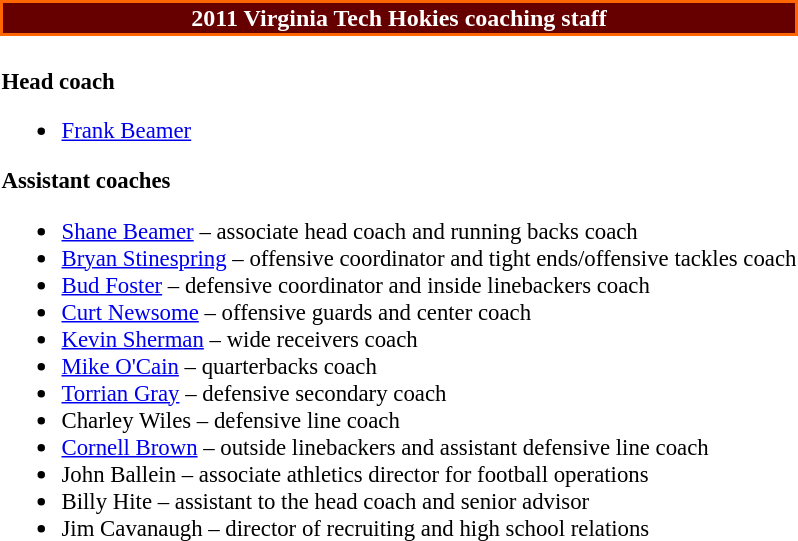<table class="toccolours" style="text-align: left;">
<tr>
<td colspan="9" style="background-color: #660000; color: white; text-align: center;border:2px solid #FF6600;"><strong>2011 Virginia Tech Hokies coaching staff</strong></td>
</tr>
<tr>
<td style="font-size: 95%;" valign="top"><br><strong>Head coach</strong><ul><li><a href='#'>Frank Beamer</a></li></ul><strong>Assistant coaches</strong><ul><li><a href='#'>Shane Beamer</a> – associate head coach and running backs coach</li><li><a href='#'>Bryan Stinespring</a> – offensive coordinator and tight ends/offensive tackles coach</li><li><a href='#'>Bud Foster</a> – defensive coordinator and inside linebackers coach</li><li><a href='#'>Curt Newsome</a> – offensive guards and center coach</li><li><a href='#'>Kevin Sherman</a> – wide receivers coach</li><li><a href='#'>Mike O'Cain</a> – quarterbacks coach</li><li><a href='#'>Torrian Gray</a> – defensive secondary coach</li><li>Charley Wiles – defensive line coach</li><li><a href='#'>Cornell Brown</a> – outside linebackers and assistant defensive line coach</li><li>John Ballein – associate athletics director for football operations</li><li>Billy Hite – assistant to the head coach and senior advisor</li><li>Jim Cavanaugh – director of recruiting and high school relations</li></ul></td>
</tr>
</table>
